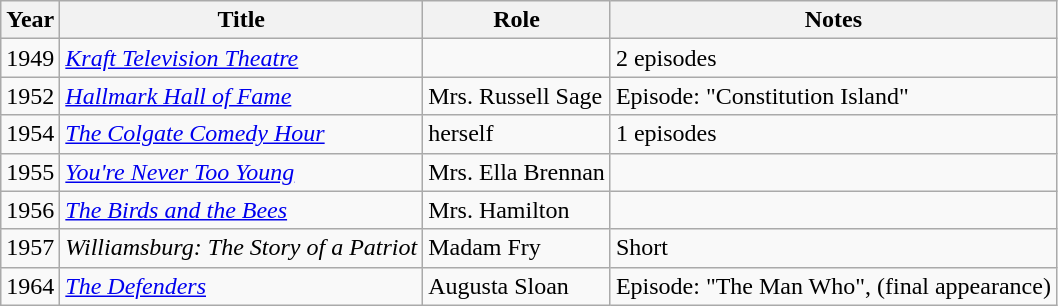<table class="wikitable">
<tr>
<th>Year</th>
<th>Title</th>
<th>Role</th>
<th>Notes</th>
</tr>
<tr>
<td>1949</td>
<td><em><a href='#'>Kraft Television Theatre</a></em></td>
<td></td>
<td>2 episodes</td>
</tr>
<tr>
<td>1952</td>
<td><em><a href='#'>Hallmark Hall of Fame</a></em></td>
<td>Mrs. Russell Sage</td>
<td>Episode: "Constitution Island"</td>
</tr>
<tr>
<td>1954</td>
<td><em><a href='#'>The Colgate Comedy Hour</a></em></td>
<td>herself</td>
<td>1 episodes</td>
</tr>
<tr>
<td>1955</td>
<td><em><a href='#'>You're Never Too Young</a></em></td>
<td>Mrs. Ella Brennan</td>
<td></td>
</tr>
<tr>
<td>1956</td>
<td><em><a href='#'>The Birds and the Bees</a></em></td>
<td>Mrs. Hamilton</td>
<td></td>
</tr>
<tr>
<td>1957</td>
<td><em>Williamsburg: The Story of a Patriot</em></td>
<td>Madam Fry</td>
<td>Short</td>
</tr>
<tr>
<td>1964</td>
<td><em><a href='#'>The Defenders</a></em></td>
<td>Augusta Sloan</td>
<td>Episode: "The Man Who", (final appearance)</td>
</tr>
</table>
